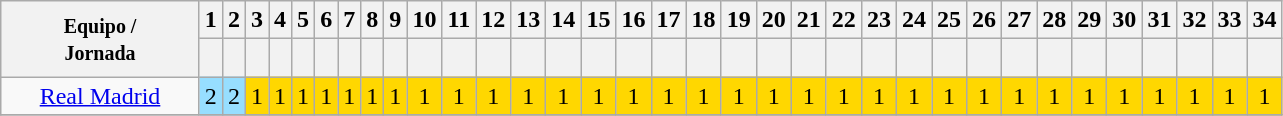<table class="wikitable sortable" style="text-align:center;">
<tr>
<th width="125" rowspan=2 align=left><small>Equipo /<br> Jornada</small></th>
<th width="2">1</th>
<th width="2">2</th>
<th width="2">3</th>
<th width="2">4</th>
<th width="2">5</th>
<th width="2">6</th>
<th width="2">7</th>
<th width="2">8</th>
<th width="2">9</th>
<th width="2">10</th>
<th width="2">11</th>
<th width="2">12</th>
<th width="2">13</th>
<th width="2">14</th>
<th width="2">15</th>
<th width="2">16</th>
<th width="2">17</th>
<th width="2">18</th>
<th width="2">19</th>
<th width="2">20</th>
<th width="2">21</th>
<th width="2">22</th>
<th width="2">23</th>
<th width="2">24</th>
<th width="2">25</th>
<th width="2">26</th>
<th width="2">27</th>
<th width="2">28</th>
<th width="2">29</th>
<th width="2">30</th>
<th width="2">31</th>
<th width="2">32</th>
<th width="2">33</th>
<th width="2">34</th>
</tr>
<tr>
<th width="2"><br></th>
<th width="2"></th>
<th width="2"></th>
<th width="2"></th>
<th width="2"></th>
<th width="2"></th>
<th width="2"></th>
<th width="2"></th>
<th width="2"></th>
<th width="2"></th>
<th width="2"></th>
<th width="2"></th>
<th width="2"></th>
<th width="2"></th>
<th width="2"></th>
<th width="2"></th>
<th width="2"></th>
<th width="2"></th>
<th width="2"></th>
<th width="2"></th>
<th width="2"></th>
<th width="2"></th>
<th width="2"></th>
<th width="2"></th>
<th width="2"></th>
<th width="2"></th>
<th width="2"></th>
<th width="2"></th>
<th width="2"></th>
<th width="2"></th>
<th width="2"></th>
<th width="2"></th>
<th width="2"></th>
<th width="2"></th>
</tr>
<tr align="center" width=small>
<td><a href='#'>Real Madrid</a></td>
<td style="background: #97DEFF">2</td>
<td style="background: #97DEFF">2</td>
<td style="background: #FFD700">1</td>
<td style="background: #FFD700">1</td>
<td style="background: #FFD700">1</td>
<td style="background: #FFD700">1</td>
<td style="background: #FFD700">1</td>
<td style="background: #FFD700">1</td>
<td style="background: #FFD700">1</td>
<td style="background: #FFD700">1</td>
<td style="background: #FFD700">1</td>
<td style="background: #FFD700">1</td>
<td style="background: #FFD700">1</td>
<td style="background: #FFD700">1</td>
<td style="background: #FFD700">1</td>
<td style="background: #FFD700">1</td>
<td style="background: #FFD700">1</td>
<td style="background: #FFD700">1</td>
<td style="background: #FFD700">1</td>
<td style="background: #FFD700">1</td>
<td style="background: #FFD700">1</td>
<td style="background: #FFD700">1</td>
<td style="background: #FFD700">1</td>
<td style="background: #FFD700">1</td>
<td style="background: #FFD700">1</td>
<td style="background: #FFD700">1</td>
<td style="background: #FFD700">1</td>
<td style="background: #FFD700">1</td>
<td style="background: #FFD700">1</td>
<td style="background: #FFD700">1</td>
<td style="background: #FFD700">1</td>
<td style="background: #FFD700">1</td>
<td style="background: #FFD700">1</td>
<td style="background: #FFD700">1</td>
</tr>
<tr>
</tr>
</table>
